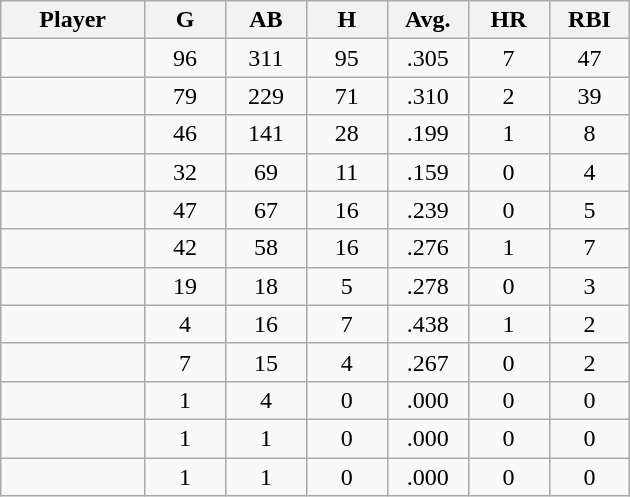<table class="wikitable sortable">
<tr>
<th bgcolor="#DDDDFF" width="16%">Player</th>
<th bgcolor="#DDDDFF" width="9%">G</th>
<th bgcolor="#DDDDFF" width="9%">AB</th>
<th bgcolor="#DDDDFF" width="9%">H</th>
<th bgcolor="#DDDDFF" width="9%">Avg.</th>
<th bgcolor="#DDDDFF" width="9%">HR</th>
<th bgcolor="#DDDDFF" width="9%">RBI</th>
</tr>
<tr align="center">
<td></td>
<td>96</td>
<td>311</td>
<td>95</td>
<td>.305</td>
<td>7</td>
<td>47</td>
</tr>
<tr align="center">
<td></td>
<td>79</td>
<td>229</td>
<td>71</td>
<td>.310</td>
<td>2</td>
<td>39</td>
</tr>
<tr align="center">
<td></td>
<td>46</td>
<td>141</td>
<td>28</td>
<td>.199</td>
<td>1</td>
<td>8</td>
</tr>
<tr align="center">
<td></td>
<td>32</td>
<td>69</td>
<td>11</td>
<td>.159</td>
<td>0</td>
<td>4</td>
</tr>
<tr align="center">
<td></td>
<td>47</td>
<td>67</td>
<td>16</td>
<td>.239</td>
<td>0</td>
<td>5</td>
</tr>
<tr align="center">
<td></td>
<td>42</td>
<td>58</td>
<td>16</td>
<td>.276</td>
<td>1</td>
<td>7</td>
</tr>
<tr align="center">
<td></td>
<td>19</td>
<td>18</td>
<td>5</td>
<td>.278</td>
<td>0</td>
<td>3</td>
</tr>
<tr align="center">
<td></td>
<td>4</td>
<td>16</td>
<td>7</td>
<td>.438</td>
<td>1</td>
<td>2</td>
</tr>
<tr align=center>
<td></td>
<td>7</td>
<td>15</td>
<td>4</td>
<td>.267</td>
<td>0</td>
<td>2</td>
</tr>
<tr align="center">
<td></td>
<td>1</td>
<td>4</td>
<td>0</td>
<td>.000</td>
<td>0</td>
<td>0</td>
</tr>
<tr align="center">
<td></td>
<td>1</td>
<td>1</td>
<td>0</td>
<td>.000</td>
<td>0</td>
<td>0</td>
</tr>
<tr align="center">
<td></td>
<td>1</td>
<td>1</td>
<td>0</td>
<td>.000</td>
<td>0</td>
<td>0</td>
</tr>
</table>
